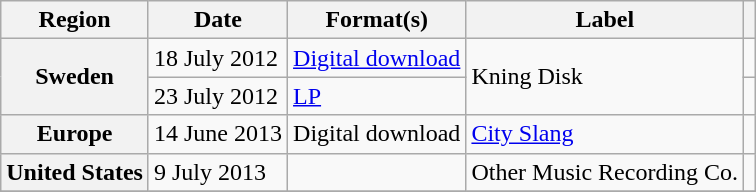<table class="wikitable plainrowheaders">
<tr>
<th scope="col">Region</th>
<th scope="col">Date</th>
<th scope="col">Format(s)</th>
<th scope="col">Label</th>
<th scope="col"></th>
</tr>
<tr>
<th scope="row" rowspan="2">Sweden</th>
<td>18 July 2012</td>
<td><a href='#'>Digital download</a></td>
<td rowspan="2">Kning Disk</td>
<td align="center"></td>
</tr>
<tr>
<td>23 July 2012</td>
<td><a href='#'>LP</a></td>
<td align="center"></td>
</tr>
<tr>
<th scope="row">Europe</th>
<td>14 June 2013</td>
<td>Digital download</td>
<td><a href='#'>City Slang</a></td>
<td align="center"></td>
</tr>
<tr>
<th scope="row">United States</th>
<td>9 July 2013</td>
<td></td>
<td>Other Music Recording Co.</td>
<td align="center"></td>
</tr>
<tr>
</tr>
</table>
